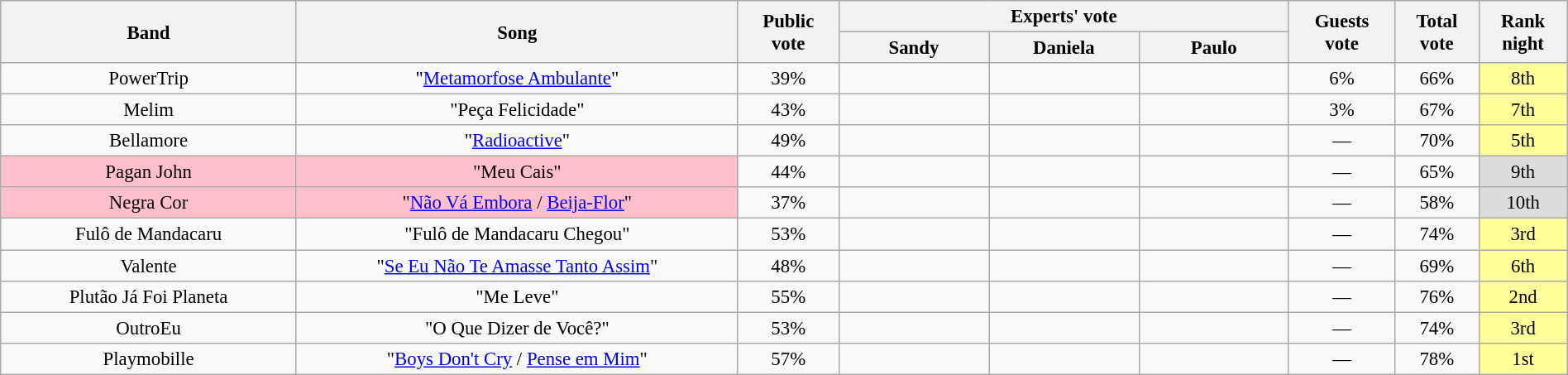<table class="wikitable" style="font-size:95%; text-align:center" width="100%">
<tr>
<th width="135" rowspan=2>Band</th>
<th width="205" rowspan=2>Song</th>
<th width="040" rowspan=2>Public<br>vote</th>
<th colspan=3>Experts' vote</th>
<th width="040" rowspan=2>Guests<br>vote</th>
<th width="020" rowspan=2>Total<br>vote</th>
<th width="020" rowspan=2>Rank<br>night</th>
</tr>
<tr>
<th width="065">Sandy</th>
<th width="065">Daniela</th>
<th width="065">Paulo</th>
</tr>
<tr>
<td>PowerTrip</td>
<td>"<a href='#'>Metamorfose Ambulante</a>"</td>
<td>39%</td>
<td></td>
<td></td>
<td></td>
<td>6%</td>
<td>66%</td>
<td bgcolor="#FFFF99">8th</td>
</tr>
<tr>
<td>Melim</td>
<td>"Peça Felicidade"</td>
<td>43%</td>
<td></td>
<td></td>
<td></td>
<td>3%</td>
<td>67%</td>
<td bgcolor="#FFFF99">7th</td>
</tr>
<tr>
<td>Bellamore</td>
<td>"<a href='#'>Radioactive</a>"</td>
<td>49%</td>
<td></td>
<td></td>
<td></td>
<td>—</td>
<td>70%</td>
<td bgcolor="#FFFF99">5th</td>
</tr>
<tr>
<td style="background-color:pink;">Pagan John</td>
<td style="background-color:pink;">"Meu Cais"</td>
<td>44%</td>
<td></td>
<td></td>
<td></td>
<td>—</td>
<td>65%</td>
<td bgcolor="#DCDCDC">9th</td>
</tr>
<tr>
<td style="background-color:pink;">Negra Cor</td>
<td style="background-color:pink;">"<a href='#'>Não Vá Embora</a> / <a href='#'>Beija-Flor</a>"</td>
<td>37%</td>
<td></td>
<td></td>
<td></td>
<td>—</td>
<td>58%</td>
<td bgcolor="#DCDCDC">10th</td>
</tr>
<tr>
<td>Fulô de Mandacaru</td>
<td>"Fulô de Mandacaru Chegou"</td>
<td>53%</td>
<td></td>
<td></td>
<td></td>
<td>—</td>
<td>74%</td>
<td bgcolor="#FFFF99">3rd</td>
</tr>
<tr>
<td>Valente</td>
<td>"<a href='#'>Se Eu Não Te Amasse Tanto Assim</a>"</td>
<td>48%</td>
<td></td>
<td></td>
<td></td>
<td>—</td>
<td>69%</td>
<td bgcolor="#FFFF99">6th</td>
</tr>
<tr>
<td>Plutão Já Foi Planeta</td>
<td>"Me Leve"</td>
<td>55%</td>
<td></td>
<td></td>
<td></td>
<td>—</td>
<td>76%</td>
<td bgcolor="#FFFF99">2nd</td>
</tr>
<tr>
<td>OutroEu</td>
<td>"O Que Dizer de Você?"</td>
<td>53%</td>
<td></td>
<td></td>
<td></td>
<td>—</td>
<td>74%</td>
<td bgcolor="#FFFF99">3rd</td>
</tr>
<tr>
<td>Playmobille</td>
<td>"<a href='#'>Boys Don't Cry</a> / <a href='#'>Pense em Mim</a>"</td>
<td>57%</td>
<td></td>
<td></td>
<td></td>
<td>—</td>
<td>78%</td>
<td bgcolor="#FFFF99">1st</td>
</tr>
</table>
